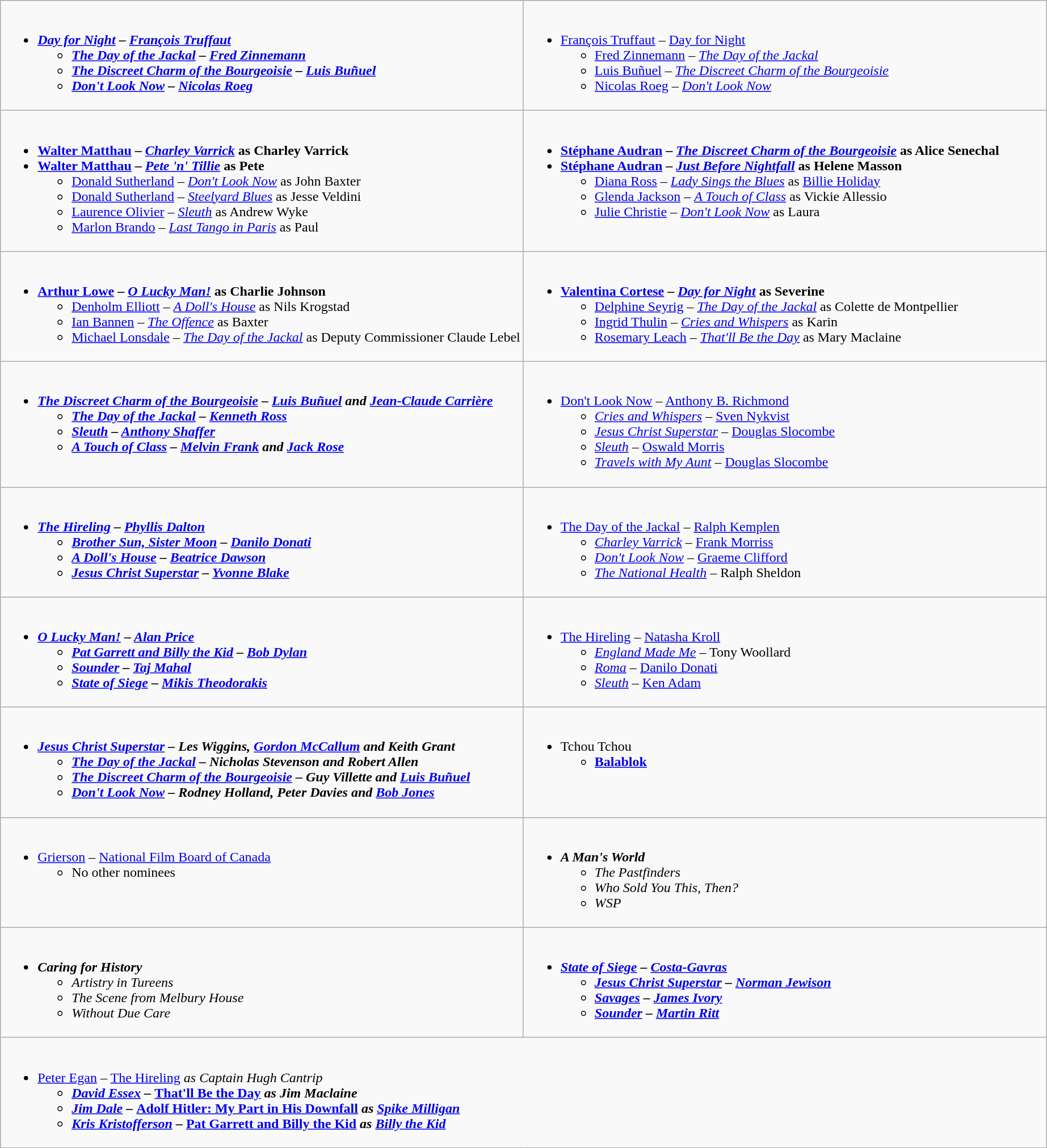<table class=wikitable>
<tr>
<td valign="top" width="50%"><br><ul><li><strong><em><a href='#'>Day for Night</a><em> – <a href='#'>François Truffaut</a><strong><ul><li></em><a href='#'>The Day of the Jackal</a><em> – <a href='#'>Fred Zinnemann</a></li><li></em><a href='#'>The Discreet Charm of the Bourgeoisie</a><em> – <a href='#'>Luis Buñuel</a></li><li></em><a href='#'>Don't Look Now</a><em> – <a href='#'>Nicolas Roeg</a></li></ul></li></ul></td>
<td valign="top" width="50%"><br><ul><li></strong><a href='#'>François Truffaut</a> – </em><a href='#'>Day for Night</a></em></strong><ul><li><a href='#'>Fred Zinnemann</a> – <em><a href='#'>The Day of the Jackal</a></em></li><li><a href='#'>Luis Buñuel</a> – <em><a href='#'>The Discreet Charm of the Bourgeoisie</a></em></li><li><a href='#'>Nicolas Roeg</a> – <em><a href='#'>Don't Look Now</a></em></li></ul></li></ul></td>
</tr>
<tr>
<td valign="top" width="50%"><br><ul><li><strong><a href='#'>Walter Matthau</a> – <em><a href='#'>Charley Varrick</a></em> as Charley Varrick</strong></li><li><strong><a href='#'>Walter Matthau</a> – <em><a href='#'>Pete 'n' Tillie</a></em> as Pete</strong><ul><li><a href='#'>Donald Sutherland</a> – <em><a href='#'>Don't Look Now</a></em> as John Baxter</li><li><a href='#'>Donald Sutherland</a> – <em><a href='#'>Steelyard Blues</a></em> as Jesse Veldini</li><li><a href='#'>Laurence Olivier</a> – <em><a href='#'>Sleuth</a></em> as Andrew Wyke</li><li><a href='#'>Marlon Brando</a> – <em><a href='#'>Last Tango in Paris</a></em> as Paul</li></ul></li></ul></td>
<td valign="top" width="50%"><br><ul><li><strong><a href='#'>Stéphane Audran</a> – <em><a href='#'>The Discreet Charm of the Bourgeoisie</a></em> as Alice Senechal</strong></li><li><strong><a href='#'>Stéphane Audran</a> – <em><a href='#'>Just Before Nightfall</a></em> as Helene Masson</strong><ul><li><a href='#'>Diana Ross</a> – <em><a href='#'>Lady Sings the Blues</a></em> as <a href='#'>Billie Holiday</a></li><li><a href='#'>Glenda Jackson</a> – <em><a href='#'>A Touch of Class</a></em> as Vickie Allessio</li><li><a href='#'>Julie Christie</a> – <em><a href='#'>Don't Look Now</a></em> as Laura</li></ul></li></ul></td>
</tr>
<tr>
<td valign="top" width="50%"><br><ul><li><strong><a href='#'>Arthur Lowe</a> – <em><a href='#'>O Lucky Man!</a></em> as Charlie Johnson</strong><ul><li><a href='#'>Denholm Elliott</a> – <em><a href='#'>A Doll's House</a></em> as Nils Krogstad</li><li><a href='#'>Ian Bannen</a> – <em><a href='#'>The Offence</a></em> as Baxter</li><li><a href='#'>Michael Lonsdale</a> – <em><a href='#'>The Day of the Jackal</a></em> as Deputy Commissioner Claude Lebel</li></ul></li></ul></td>
<td valign="top" width="50%"><br><ul><li><strong><a href='#'>Valentina Cortese</a> – <em><a href='#'>Day for Night</a></em> as Severine</strong><ul><li><a href='#'>Delphine Seyrig</a> – <em><a href='#'>The Day of the Jackal</a></em> as Colette de Montpellier</li><li><a href='#'>Ingrid Thulin</a> – <em><a href='#'>Cries and Whispers</a></em> as Karin</li><li><a href='#'>Rosemary Leach</a> – <em><a href='#'>That'll Be the Day</a></em> as Mary Maclaine</li></ul></li></ul></td>
</tr>
<tr>
<td valign="top" width="50%"><br><ul><li><strong><em><a href='#'>The Discreet Charm of the Bourgeoisie</a><em> – <a href='#'>Luis Buñuel</a> and <a href='#'>Jean-Claude Carrière</a><strong><ul><li></em><a href='#'>The Day of the Jackal</a><em> – <a href='#'>Kenneth Ross</a></li><li></em><a href='#'>Sleuth</a><em> – <a href='#'>Anthony Shaffer</a></li><li></em><a href='#'>A Touch of Class</a><em> – <a href='#'>Melvin Frank</a> and <a href='#'>Jack Rose</a></li></ul></li></ul></td>
<td valign="top" width="50%"><br><ul><li></em></strong><a href='#'>Don't Look Now</a></em> – <a href='#'>Anthony B. Richmond</a></strong><ul><li><em><a href='#'>Cries and Whispers</a></em> – <a href='#'>Sven Nykvist</a></li><li><em><a href='#'>Jesus Christ Superstar</a></em> – <a href='#'>Douglas Slocombe</a></li><li><em><a href='#'>Sleuth</a></em> – <a href='#'>Oswald Morris</a></li><li><em><a href='#'>Travels with My Aunt</a></em> – <a href='#'>Douglas Slocombe</a></li></ul></li></ul></td>
</tr>
<tr>
<td valign="top" width="50%"><br><ul><li><strong><em><a href='#'>The Hireling</a><em> – <a href='#'>Phyllis Dalton</a><strong><ul><li></em><a href='#'>Brother Sun, Sister Moon</a><em> – <a href='#'>Danilo Donati</a></li><li></em><a href='#'>A Doll's House</a><em> – <a href='#'>Beatrice Dawson</a></li><li></em><a href='#'>Jesus Christ Superstar</a><em> – <a href='#'>Yvonne Blake</a></li></ul></li></ul></td>
<td valign="top" width="50%"><br><ul><li></em></strong><a href='#'>The Day of the Jackal</a></em> – <a href='#'>Ralph Kemplen</a></strong><ul><li><em><a href='#'>Charley Varrick</a></em> – <a href='#'>Frank Morriss</a></li><li><em><a href='#'>Don't Look Now</a></em> – <a href='#'>Graeme Clifford</a></li><li><em><a href='#'>The National Health</a></em> – Ralph Sheldon</li></ul></li></ul></td>
</tr>
<tr>
<td valign="top" width="50%"><br><ul><li><strong><em><a href='#'>O Lucky Man!</a><em> – <a href='#'>Alan Price</a><strong><ul><li></em><a href='#'>Pat Garrett and Billy the Kid</a><em> – <a href='#'>Bob Dylan</a></li><li></em><a href='#'>Sounder</a><em> – <a href='#'>Taj Mahal</a></li><li></em><a href='#'>State of Siege</a><em> – <a href='#'>Mikis Theodorakis</a></li></ul></li></ul></td>
<td valign="top" width="50%"><br><ul><li></em></strong><a href='#'>The Hireling</a></em> – <a href='#'>Natasha Kroll</a></strong><ul><li><em><a href='#'>England Made Me</a></em> – Tony Woollard</li><li><em><a href='#'>Roma</a></em> – <a href='#'>Danilo Donati</a></li><li><em><a href='#'>Sleuth</a></em> – <a href='#'>Ken Adam</a></li></ul></li></ul></td>
</tr>
<tr>
<td valign="top" width="50%"><br><ul><li><strong><em><a href='#'>Jesus Christ Superstar</a><em> – Les Wiggins, <a href='#'>Gordon McCallum</a> and Keith Grant<strong><ul><li></em><a href='#'>The Day of the Jackal</a><em> – Nicholas Stevenson and Robert Allen</li><li></em><a href='#'>The Discreet Charm of the Bourgeoisie</a><em> – Guy Villette and <a href='#'>Luis Buñuel</a></li><li></em><a href='#'>Don't Look Now</a><em> – Rodney Holland, Peter Davies and <a href='#'>Bob Jones</a></li></ul></li></ul></td>
<td valign="top" width="50%"><br><ul><li></em></strong>Tchou Tchou<strong><em><ul><li></em><a href='#'>Balablok</a><em></li></ul></li></ul></td>
</tr>
<tr>
<td valign="top" width="50%"><br><ul><li></em></strong><a href='#'>Grierson</a></em> – <a href='#'>National Film Board of Canada</a></strong><ul><li>No other nominees</li></ul></li></ul></td>
<td valign="top" width="50%"><br><ul><li><strong><em>A Man's World</em></strong><ul><li><em>The Pastfinders</em></li><li><em>Who Sold You This, Then?</em></li><li><em>WSP</em></li></ul></li></ul></td>
</tr>
<tr>
<td valign="top" width="50%"><br><ul><li><strong><em>Caring for History</em></strong><ul><li><em>Artistry in Tureens</em></li><li><em>The Scene from Melbury House</em></li><li><em>Without Due Care</em></li></ul></li></ul></td>
<td valign="top" width="50%"><br><ul><li><strong><em><a href='#'>State of Siege</a><em> – <a href='#'>Costa-Gavras</a><strong><ul><li></em><a href='#'>Jesus Christ Superstar</a><em> – <a href='#'>Norman Jewison</a></li><li></em><a href='#'>Savages</a><em> – <a href='#'>James Ivory</a></li><li></em><a href='#'>Sounder</a><em> – <a href='#'>Martin Ritt</a></li></ul></li></ul></td>
</tr>
<tr>
<td valign="top" width="50%" colspan="2"><br><ul><li></strong><a href='#'>Peter Egan</a> – </em><a href='#'>The Hireling</a><em> as Captain Hugh Cantrip<strong><ul><li><a href='#'>David Essex</a> – </em><a href='#'>That'll Be the Day</a><em> as Jim Maclaine</li><li><a href='#'>Jim Dale</a> – </em><a href='#'>Adolf Hitler: My Part in His Downfall</a><em> as <a href='#'>Spike Milligan</a></li><li><a href='#'>Kris Kristofferson</a> – </em><a href='#'>Pat Garrett and Billy the Kid</a><em> as <a href='#'>Billy the Kid</a></li></ul></li></ul></td>
</tr>
</table>
